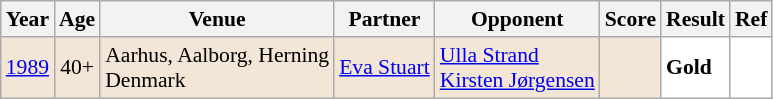<table class="sortable wikitable" style="font-size: 90%;">
<tr>
<th>Year</th>
<th>Age</th>
<th>Venue</th>
<th>Partner</th>
<th>Opponent</th>
<th>Score</th>
<th>Result</th>
<th>Ref</th>
</tr>
<tr style="background:#F3E6D7">
<td align="center"><a href='#'>1989</a></td>
<td align="center">40+</td>
<td align="left">Aarhus, Aalborg, Herning <br>Denmark</td>
<td align="left"> <a href='#'>Eva Stuart</a></td>
<td align="left"> <a href='#'>Ulla Strand</a> <br>  <a href='#'>Kirsten Jørgensen</a></td>
<td align="left"></td>
<td style="text-align:left; background:white"> <strong>Gold</strong></td>
<td style="text-align:center; background:white"></td>
</tr>
</table>
